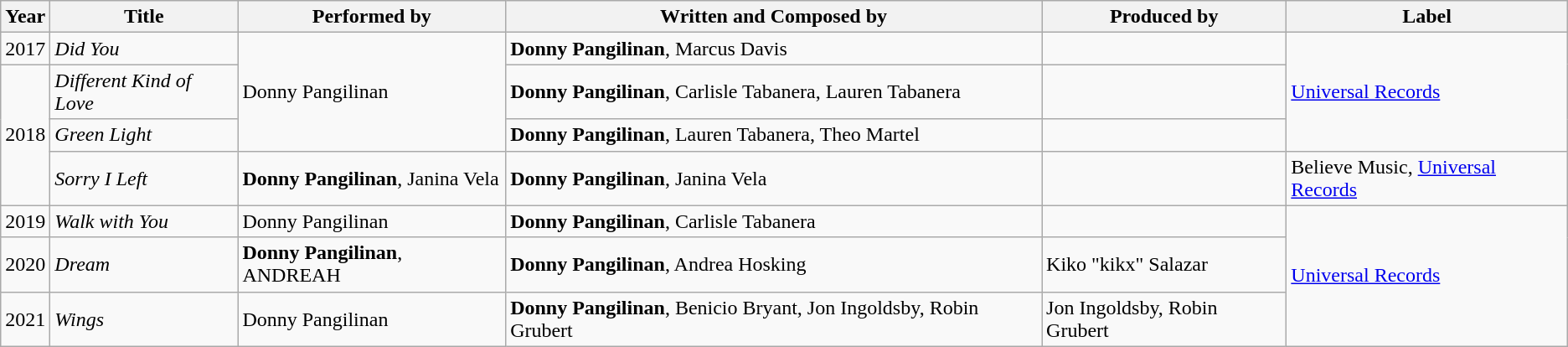<table class="wikitable">
<tr>
<th>Year</th>
<th>Title</th>
<th>Performed by</th>
<th>Written and Composed by</th>
<th>Produced by</th>
<th>Label</th>
</tr>
<tr>
<td>2017</td>
<td><em>Did You</em></td>
<td rowspan="3">Donny Pangilinan</td>
<td><strong>Donny Pangilinan</strong>, Marcus Davis</td>
<td></td>
<td rowspan="3"><a href='#'>Universal Records</a></td>
</tr>
<tr>
<td rowspan="3">2018</td>
<td><em>Different Kind of Love</em></td>
<td><strong>Donny Pangilinan</strong>, Carlisle Tabanera, Lauren Tabanera</td>
<td></td>
</tr>
<tr>
<td><em>Green Light</em></td>
<td><strong>Donny Pangilinan</strong>, Lauren Tabanera, Theo Martel</td>
<td></td>
</tr>
<tr>
<td><em>Sorry I Left</em></td>
<td><strong>Donny Pangilinan</strong>, Janina Vela</td>
<td><strong>Donny Pangilinan</strong>, Janina Vela</td>
<td></td>
<td>Believe Music, <a href='#'>Universal Records</a></td>
</tr>
<tr>
<td>2019</td>
<td><em>Walk with You</em></td>
<td>Donny Pangilinan</td>
<td><strong>Donny Pangilinan</strong>, Carlisle Tabanera</td>
<td></td>
<td rowspan="3"><a href='#'>Universal Records</a></td>
</tr>
<tr>
<td>2020</td>
<td><em>Dream</em></td>
<td><strong>Donny Pangilinan</strong>, ANDREAH</td>
<td><strong>Donny Pangilinan</strong>, Andrea Hosking</td>
<td>Kiko "kikx" Salazar</td>
</tr>
<tr>
<td>2021</td>
<td><em>Wings</em></td>
<td>Donny Pangilinan</td>
<td><strong>Donny Pangilinan</strong>, Benicio Bryant, Jon Ingoldsby, Robin Grubert</td>
<td>Jon Ingoldsby, Robin Grubert</td>
</tr>
</table>
